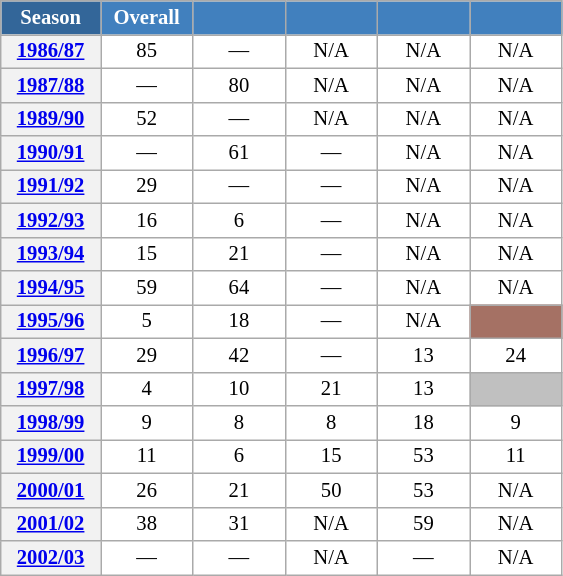<table class="wikitable" style="font-size:86%; text-align:center; border:grey solid 1px; border-collapse:collapse; background:#ffffff;">
<tr>
<th style="background-color:#369; color:white; width:60px;"> Season </th>
<th style="background-color:#4180be; color:white; width:55px;">Overall</th>
<th style="background-color:#4180be; color:white; width:55px;"></th>
<th style="background-color:#4180be; color:white; width:55px;"></th>
<th style="background-color:#4180be; color:white; width:55px;"></th>
<th style="background-color:#4180be; color:white; width:55px;"></th>
</tr>
<tr>
<th scope=row align=center><a href='#'>1986/87</a></th>
<td align=center>85</td>
<td align=center>—</td>
<td align=center>N/A</td>
<td align=center>N/A</td>
<td align=center>N/A</td>
</tr>
<tr>
<th scope=row align=center><a href='#'>1987/88</a></th>
<td align=center>—</td>
<td align=center>80</td>
<td align=center>N/A</td>
<td align=center>N/A</td>
<td align=center>N/A</td>
</tr>
<tr>
<th scope=row align=center><a href='#'>1989/90</a></th>
<td align=center>52</td>
<td align=center>—</td>
<td align=center>N/A</td>
<td align=center>N/A</td>
<td align=center>N/A</td>
</tr>
<tr>
<th scope=row align=center><a href='#'>1990/91</a></th>
<td align=center>—</td>
<td align=center>61</td>
<td align=center>—</td>
<td align=center>N/A</td>
<td align=center>N/A</td>
</tr>
<tr>
<th scope=row align=center><a href='#'>1991/92</a></th>
<td align=center>29</td>
<td align=center>—</td>
<td align=center>—</td>
<td align=center>N/A</td>
<td align=center>N/A</td>
</tr>
<tr>
<th scope=row align=center><a href='#'>1992/93</a></th>
<td align=center>16</td>
<td align=center>6</td>
<td align=center>—</td>
<td align=center>N/A</td>
<td align=center>N/A</td>
</tr>
<tr>
<th scope=row align=center><a href='#'>1993/94</a></th>
<td align=center>15</td>
<td align=center>21</td>
<td align=center>—</td>
<td align=center>N/A</td>
<td align=center>N/A</td>
</tr>
<tr>
<th scope=row align=center><a href='#'>1994/95</a></th>
<td align=center>59</td>
<td align=center>64</td>
<td align=center>—</td>
<td align=center>N/A</td>
<td align=center>N/A</td>
</tr>
<tr>
<th scope=row align=center><a href='#'>1995/96</a></th>
<td align=center>5</td>
<td align=center>18</td>
<td align=center>—</td>
<td align=center>N/A</td>
<td align=center bgcolor=#A57164></td>
</tr>
<tr>
<th scope=row align=center><a href='#'>1996/97</a></th>
<td align=center>29</td>
<td align=center>42</td>
<td align=center>—</td>
<td align=center>13</td>
<td align=center>24</td>
</tr>
<tr>
<th scope=row align=center><a href='#'>1997/98</a></th>
<td align=center>4</td>
<td align=center>10</td>
<td align=center>21</td>
<td align=center>13</td>
<td align=center bgcolor=silver></td>
</tr>
<tr>
<th scope=row align=center><a href='#'>1998/99</a></th>
<td align=center>9</td>
<td align=center>8</td>
<td align=center>8</td>
<td align=center>18</td>
<td align=center>9</td>
</tr>
<tr>
<th scope=row align=center><a href='#'>1999/00</a></th>
<td align=center>11</td>
<td align=center>6</td>
<td align=center>15</td>
<td align=center>53</td>
<td align=center>11</td>
</tr>
<tr>
<th scope=row align=center><a href='#'>2000/01</a></th>
<td align=center>26</td>
<td align=center>21</td>
<td align=center>50</td>
<td align=center>53</td>
<td align=center>N/A</td>
</tr>
<tr>
<th scope=row align=center><a href='#'>2001/02</a></th>
<td align=center>38</td>
<td align=center>31</td>
<td align=center>N/A</td>
<td align=center>59</td>
<td align=center>N/A</td>
</tr>
<tr>
<th scope=row align=center><a href='#'>2002/03</a></th>
<td align=center>—</td>
<td align=center>—</td>
<td align=center>N/A</td>
<td align=center>—</td>
<td align=center>N/A</td>
</tr>
</table>
